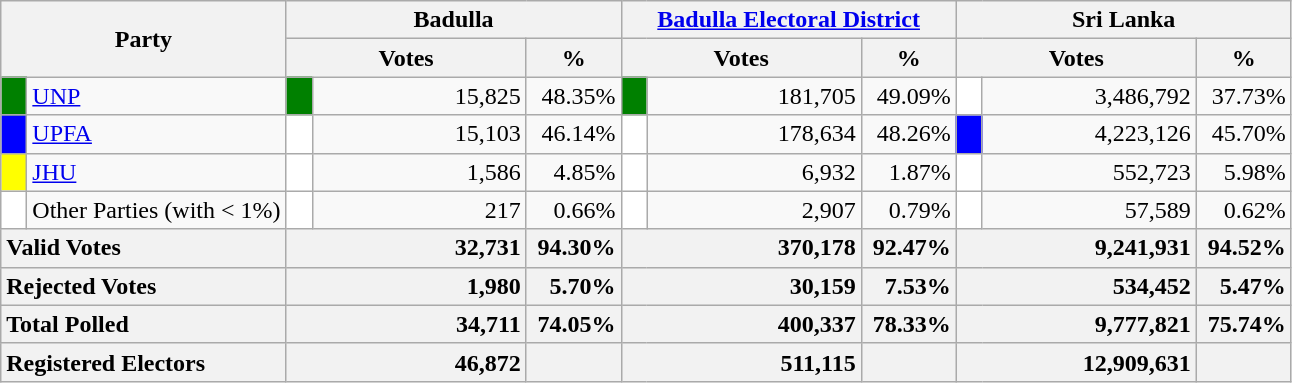<table class="wikitable">
<tr>
<th colspan="2" width="144px"rowspan="2">Party</th>
<th colspan="3" width="216px">Badulla</th>
<th colspan="3" width="216px"><a href='#'>Badulla Electoral District</a></th>
<th colspan="3" width="216px">Sri Lanka</th>
</tr>
<tr>
<th colspan="2" width="144px">Votes</th>
<th>%</th>
<th colspan="2" width="144px">Votes</th>
<th>%</th>
<th colspan="2" width="144px">Votes</th>
<th>%</th>
</tr>
<tr>
<td style="background-color:green;" width="10px"></td>
<td style="text-align:left;"><a href='#'>UNP</a></td>
<td style="background-color:green;" width="10px"></td>
<td style="text-align:right;">15,825</td>
<td style="text-align:right;">48.35%</td>
<td style="background-color:green;" width="10px"></td>
<td style="text-align:right;">181,705</td>
<td style="text-align:right;">49.09%</td>
<td style="background-color:white;" width="10px"></td>
<td style="text-align:right;">3,486,792</td>
<td style="text-align:right;">37.73%</td>
</tr>
<tr>
<td style="background-color:blue;" width="10px"></td>
<td style="text-align:left;"><a href='#'>UPFA</a></td>
<td style="background-color:white;" width="10px"></td>
<td style="text-align:right;">15,103</td>
<td style="text-align:right;">46.14%</td>
<td style="background-color:white;" width="10px"></td>
<td style="text-align:right;">178,634</td>
<td style="text-align:right;">48.26%</td>
<td style="background-color:blue;" width="10px"></td>
<td style="text-align:right;">4,223,126</td>
<td style="text-align:right;">45.70%</td>
</tr>
<tr>
<td style="background-color:yellow;" width="10px"></td>
<td style="text-align:left;"><a href='#'>JHU</a></td>
<td style="background-color:white;" width="10px"></td>
<td style="text-align:right;">1,586</td>
<td style="text-align:right;">4.85%</td>
<td style="background-color:white;" width="10px"></td>
<td style="text-align:right;">6,932</td>
<td style="text-align:right;">1.87%</td>
<td style="background-color:white;" width="10px"></td>
<td style="text-align:right;">552,723</td>
<td style="text-align:right;">5.98%</td>
</tr>
<tr>
<td style="background-color:white;" width="10px"></td>
<td style="text-align:left;">Other Parties (with < 1%)</td>
<td style="background-color:white;" width="10px"></td>
<td style="text-align:right;">217</td>
<td style="text-align:right;">0.66%</td>
<td style="background-color:white;" width="10px"></td>
<td style="text-align:right;">2,907</td>
<td style="text-align:right;">0.79%</td>
<td style="background-color:white;" width="10px"></td>
<td style="text-align:right;">57,589</td>
<td style="text-align:right;">0.62%</td>
</tr>
<tr>
<th colspan="2" width="144px"style="text-align:left;">Valid Votes</th>
<th style="text-align:right;"colspan="2" width="144px">32,731</th>
<th style="text-align:right;">94.30%</th>
<th style="text-align:right;"colspan="2" width="144px">370,178</th>
<th style="text-align:right;">92.47%</th>
<th style="text-align:right;"colspan="2" width="144px">9,241,931</th>
<th style="text-align:right;">94.52%</th>
</tr>
<tr>
<th colspan="2" width="144px"style="text-align:left;">Rejected Votes</th>
<th style="text-align:right;"colspan="2" width="144px">1,980</th>
<th style="text-align:right;">5.70%</th>
<th style="text-align:right;"colspan="2" width="144px">30,159</th>
<th style="text-align:right;">7.53%</th>
<th style="text-align:right;"colspan="2" width="144px">534,452</th>
<th style="text-align:right;">5.47%</th>
</tr>
<tr>
<th colspan="2" width="144px"style="text-align:left;">Total Polled</th>
<th style="text-align:right;"colspan="2" width="144px">34,711</th>
<th style="text-align:right;">74.05%</th>
<th style="text-align:right;"colspan="2" width="144px">400,337</th>
<th style="text-align:right;">78.33%</th>
<th style="text-align:right;"colspan="2" width="144px">9,777,821</th>
<th style="text-align:right;">75.74%</th>
</tr>
<tr>
<th colspan="2" width="144px"style="text-align:left;">Registered Electors</th>
<th style="text-align:right;"colspan="2" width="144px">46,872</th>
<th></th>
<th style="text-align:right;"colspan="2" width="144px">511,115</th>
<th></th>
<th style="text-align:right;"colspan="2" width="144px">12,909,631</th>
<th></th>
</tr>
</table>
